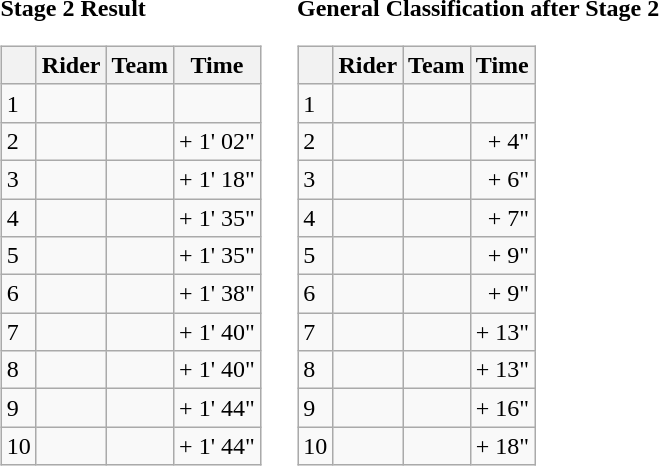<table>
<tr>
<td><strong>Stage 2 Result</strong><br><table class="wikitable">
<tr>
<th></th>
<th>Rider</th>
<th>Team</th>
<th>Time</th>
</tr>
<tr>
<td>1</td>
<td></td>
<td></td>
<td align="right"></td>
</tr>
<tr>
<td>2</td>
<td></td>
<td></td>
<td align="right">+ 1' 02"</td>
</tr>
<tr>
<td>3</td>
<td></td>
<td></td>
<td align="right">+ 1' 18"</td>
</tr>
<tr>
<td>4</td>
<td></td>
<td></td>
<td align="right">+ 1' 35"</td>
</tr>
<tr>
<td>5</td>
<td></td>
<td></td>
<td align="right">+ 1' 35"</td>
</tr>
<tr>
<td>6</td>
<td></td>
<td></td>
<td align="right">+ 1' 38"</td>
</tr>
<tr>
<td>7</td>
<td></td>
<td></td>
<td align="right">+ 1' 40"</td>
</tr>
<tr>
<td>8</td>
<td></td>
<td></td>
<td align="right">+ 1' 40"</td>
</tr>
<tr>
<td>9</td>
<td></td>
<td></td>
<td align="right">+ 1' 44"</td>
</tr>
<tr>
<td>10</td>
<td></td>
<td></td>
<td align="right">+ 1' 44"</td>
</tr>
</table>
</td>
<td></td>
<td><strong>General Classification after Stage 2</strong><br><table class="wikitable">
<tr>
<th></th>
<th>Rider</th>
<th>Team</th>
<th>Time</th>
</tr>
<tr>
<td>1</td>
<td> </td>
<td></td>
<td align="right"></td>
</tr>
<tr>
<td>2</td>
<td></td>
<td></td>
<td align="right">+ 4"</td>
</tr>
<tr>
<td>3</td>
<td></td>
<td></td>
<td align="right">+ 6"</td>
</tr>
<tr>
<td>4</td>
<td></td>
<td></td>
<td align="right">+ 7"</td>
</tr>
<tr>
<td>5</td>
<td></td>
<td></td>
<td align="right">+ 9"</td>
</tr>
<tr>
<td>6</td>
<td></td>
<td></td>
<td align="right">+ 9"</td>
</tr>
<tr>
<td>7</td>
<td></td>
<td></td>
<td align="right">+ 13"</td>
</tr>
<tr>
<td>8</td>
<td></td>
<td></td>
<td align="right">+ 13"</td>
</tr>
<tr>
<td>9</td>
<td></td>
<td></td>
<td align="right">+ 16"</td>
</tr>
<tr>
<td>10</td>
<td> </td>
<td></td>
<td align="right">+ 18"</td>
</tr>
</table>
</td>
</tr>
</table>
